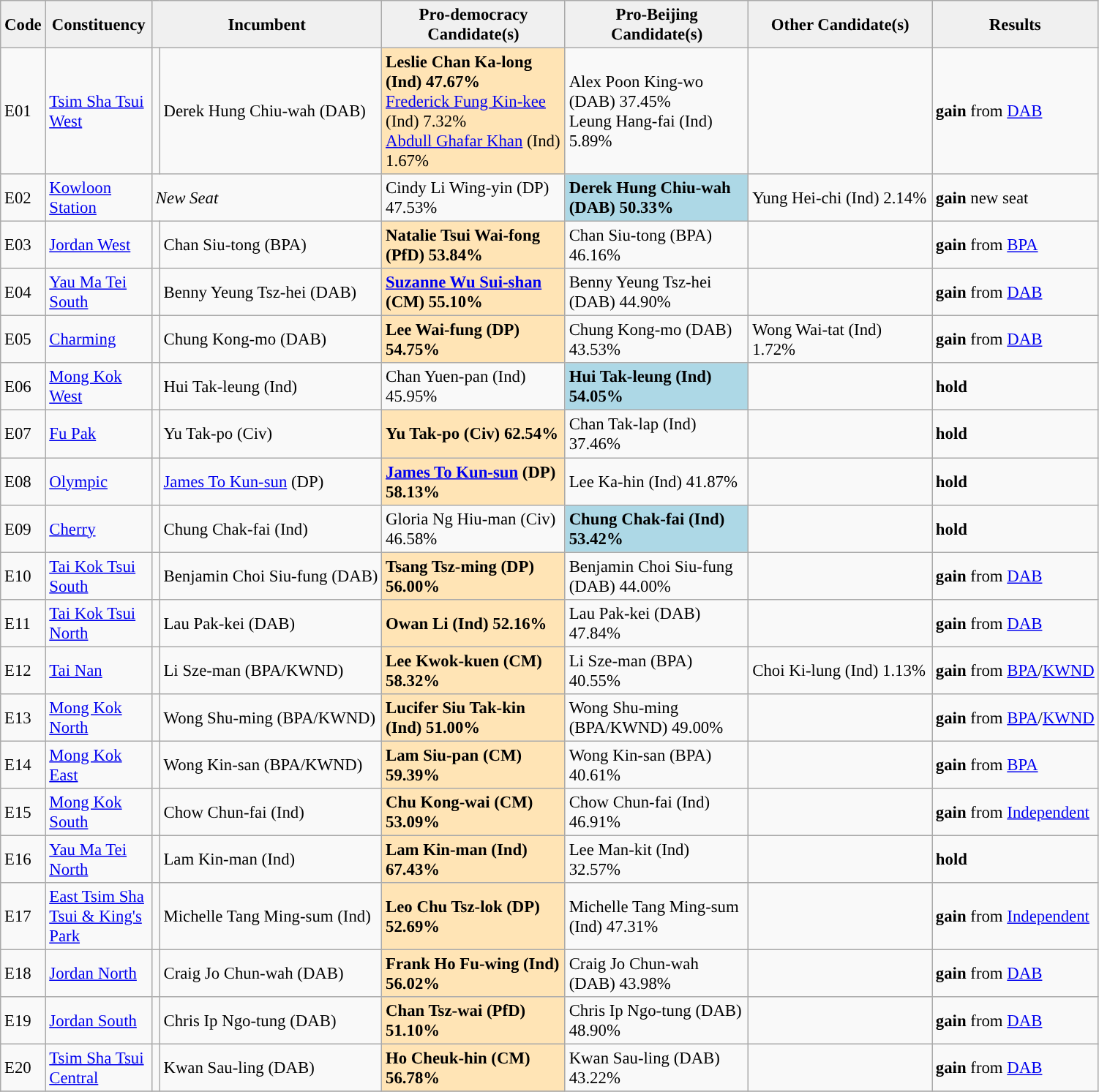<table class="wikitable sortable" style="font-size: 95%;">
<tr>
<th align="center" style="background:#f0f0f0;" width="20px">Code</th>
<th align="center" style="background:#f0f0f0;" width="90px">Constituency</th>
<th align="center" style="background:#f0f0f0;" width="120px" colspan=2>Incumbent</th>
<th align="center" style="background:#f0f0f0;" width="160px">Pro-democracy Candidate(s)</th>
<th align="center" style="background:#f0f0f0;" width="160px">Pro-Beijing Candidate(s)</th>
<th align="center" style="background:#f0f0f0;" width="160px">Other Candidate(s)</th>
<th align="center" style="background:#f0f0f0;" width="100px" colspan="2">Results</th>
</tr>
<tr>
<td>E01</td>
<td><a href='#'>Tsim Sha Tsui West</a></td>
<td></td>
<td>Derek Hung Chiu-wah (DAB)</td>
<td style="background-color:Moccasin"><strong>Leslie Chan Ka-long (Ind) 47.67%</strong><br><a href='#'>Frederick Fung Kin-kee</a> (Ind) 7.32%<br><a href='#'>Abdull Ghafar Khan</a> (Ind) 1.67%</td>
<td>Alex Poon King-wo (DAB) 37.45%<br>Leung Hang-fai (Ind) 5.89%</td>
<td></td>
<td> <strong>gain</strong> from <a href='#'>DAB</a></td>
</tr>
<tr>
<td>E02</td>
<td><a href='#'>Kowloon Station</a></td>
<td colspan=2><em>New Seat</em></td>
<td>Cindy Li Wing-yin (DP) 47.53%</td>
<td style="background-color:LightBlue"><strong>Derek Hung Chiu-wah (DAB) 50.33%</strong></td>
<td>Yung Hei-chi (Ind) 2.14%</td>
<td> <strong>gain</strong> new seat</td>
</tr>
<tr>
<td>E03</td>
<td><a href='#'>Jordan West</a></td>
<td></td>
<td>Chan Siu-tong (BPA)</td>
<td style="background-color:Moccasin"><strong>Natalie Tsui Wai-fong (PfD) 53.84%</strong></td>
<td>Chan Siu-tong (BPA) 46.16%</td>
<td></td>
<td> <strong>gain</strong> from <a href='#'>BPA</a></td>
</tr>
<tr>
<td>E04</td>
<td><a href='#'>Yau Ma Tei South</a></td>
<td></td>
<td>Benny Yeung Tsz-hei (DAB)</td>
<td style="background-color:Moccasin"><strong><a href='#'>Suzanne Wu Sui-shan</a> (CM) 55.10%</strong></td>
<td>Benny Yeung Tsz-hei (DAB) 44.90%</td>
<td></td>
<td> <strong>gain</strong> from <a href='#'>DAB</a></td>
</tr>
<tr>
<td>E05</td>
<td><a href='#'>Charming</a></td>
<td></td>
<td>Chung Kong-mo (DAB)</td>
<td style="background-color:Moccasin"><strong>Lee Wai-fung (DP) 54.75%</strong></td>
<td>Chung Kong-mo (DAB) 43.53%</td>
<td>Wong Wai-tat (Ind) 1.72%</td>
<td> <strong>gain</strong> from <a href='#'>DAB</a></td>
</tr>
<tr>
<td>E06</td>
<td><a href='#'>Mong Kok West</a></td>
<td></td>
<td>Hui Tak-leung (Ind)</td>
<td>Chan Yuen-pan (Ind) 45.95%</td>
<td style="background-color:LightBlue"><strong>Hui Tak-leung (Ind) 54.05%</strong></td>
<td></td>
<td> <strong>hold</strong></td>
</tr>
<tr>
<td>E07</td>
<td><a href='#'>Fu Pak</a></td>
<td></td>
<td>Yu Tak-po (Civ)</td>
<td style="background-color:Moccasin"><strong>Yu Tak-po (Civ) 62.54%</strong></td>
<td>Chan Tak-lap (Ind) 37.46%</td>
<td></td>
<td> <strong>hold</strong></td>
</tr>
<tr>
<td>E08</td>
<td><a href='#'>Olympic</a></td>
<td></td>
<td><a href='#'>James To Kun-sun</a> (DP)</td>
<td style="background-color:Moccasin"><strong><a href='#'>James To Kun-sun</a> (DP) 58.13%</strong></td>
<td>Lee Ka-hin (Ind) 41.87%</td>
<td></td>
<td> <strong>hold</strong></td>
</tr>
<tr>
<td>E09</td>
<td><a href='#'>Cherry</a></td>
<td></td>
<td>Chung Chak-fai (Ind)</td>
<td>Gloria Ng Hiu-man (Civ) 46.58%</td>
<td style="background-color:LightBlue"><strong>Chung Chak-fai (Ind) 53.42%</strong></td>
<td></td>
<td> <strong>hold</strong></td>
</tr>
<tr>
<td>E10</td>
<td><a href='#'>Tai Kok Tsui South</a></td>
<td></td>
<td>Benjamin Choi Siu-fung (DAB)</td>
<td style="background-color:Moccasin"><strong>Tsang Tsz-ming (DP) 56.00%</strong></td>
<td>Benjamin Choi Siu-fung (DAB) 44.00%</td>
<td></td>
<td> <strong>gain</strong> from <a href='#'>DAB</a></td>
</tr>
<tr>
<td>E11</td>
<td><a href='#'>Tai Kok Tsui North</a></td>
<td></td>
<td>Lau Pak-kei (DAB)</td>
<td style="background-color:Moccasin"><strong>Owan Li (Ind) 52.16%</strong></td>
<td>Lau Pak-kei (DAB) 47.84%</td>
<td></td>
<td> <strong>gain</strong> from <a href='#'>DAB</a></td>
</tr>
<tr>
<td>E12</td>
<td><a href='#'>Tai Nan</a></td>
<td></td>
<td>Li Sze-man (BPA/KWND)</td>
<td style="background-color:Moccasin"><strong>Lee Kwok-kuen (CM) 58.32%</strong></td>
<td>Li Sze-man (BPA) 40.55%</td>
<td>Choi Ki-lung (Ind) 1.13%</td>
<td> <strong>gain</strong> from <a href='#'>BPA</a>/<a href='#'>KWND</a></td>
</tr>
<tr>
<td>E13</td>
<td><a href='#'>Mong Kok North</a></td>
<td></td>
<td>Wong Shu-ming (BPA/KWND)</td>
<td style="background-color:Moccasin"><strong>Lucifer Siu Tak-kin (Ind) 51.00%</strong></td>
<td>Wong Shu-ming (BPA/KWND) 49.00%</td>
<td></td>
<td> <strong>gain</strong> from <a href='#'>BPA</a>/<a href='#'>KWND</a></td>
</tr>
<tr>
<td>E14</td>
<td><a href='#'>Mong Kok East</a></td>
<td></td>
<td>Wong Kin-san (BPA/KWND)</td>
<td style="background-color:Moccasin"><strong>Lam Siu-pan (CM) 59.39%</strong></td>
<td>Wong Kin-san (BPA) 40.61%</td>
<td></td>
<td> <strong>gain</strong> from <a href='#'>BPA</a></td>
</tr>
<tr>
<td>E15</td>
<td><a href='#'>Mong Kok South</a></td>
<td></td>
<td>Chow Chun-fai (Ind)</td>
<td style="background-color:Moccasin"><strong>Chu Kong-wai (CM) 53.09%</strong></td>
<td>Chow Chun-fai (Ind) 46.91%</td>
<td></td>
<td> <strong>gain</strong> from <a href='#'>Independent</a></td>
</tr>
<tr>
<td>E16</td>
<td><a href='#'>Yau Ma Tei North</a></td>
<td></td>
<td>Lam Kin-man (Ind)</td>
<td style="background-color:Moccasin"><strong>Lam Kin-man (Ind) 67.43%</strong></td>
<td>Lee Man-kit (Ind) 32.57%</td>
<td></td>
<td> <strong>hold</strong></td>
</tr>
<tr>
<td>E17</td>
<td><a href='#'>East Tsim Sha Tsui & King's Park</a></td>
<td></td>
<td>Michelle Tang Ming-sum (Ind)</td>
<td style="background-color:Moccasin"><strong>Leo Chu Tsz-lok (DP) 52.69%</strong></td>
<td>Michelle Tang Ming-sum (Ind) 47.31%</td>
<td></td>
<td> <strong>gain</strong> from <a href='#'>Independent</a></td>
</tr>
<tr>
<td>E18</td>
<td><a href='#'>Jordan North</a></td>
<td></td>
<td>Craig Jo Chun-wah (DAB)</td>
<td style="background-color:Moccasin"><strong>Frank Ho Fu-wing (Ind) 56.02%</strong></td>
<td>Craig Jo Chun-wah (DAB) 43.98%</td>
<td></td>
<td> <strong>gain</strong> from <a href='#'>DAB</a></td>
</tr>
<tr>
<td>E19</td>
<td><a href='#'>Jordan South</a></td>
<td></td>
<td>Chris Ip Ngo-tung (DAB)</td>
<td style="background-color:Moccasin"><strong>Chan Tsz-wai (PfD) 51.10%</strong></td>
<td>Chris Ip Ngo-tung (DAB) 48.90%</td>
<td></td>
<td> <strong>gain</strong> from <a href='#'>DAB</a></td>
</tr>
<tr>
<td>E20</td>
<td><a href='#'>Tsim Sha Tsui Central</a></td>
<td></td>
<td>Kwan Sau-ling (DAB)</td>
<td style="background-color:Moccasin"><strong>Ho Cheuk-hin (CM) 56.78%</strong></td>
<td>Kwan Sau-ling (DAB) 43.22%</td>
<td></td>
<td> <strong>gain</strong> from <a href='#'>DAB</a></td>
</tr>
<tr>
</tr>
</table>
